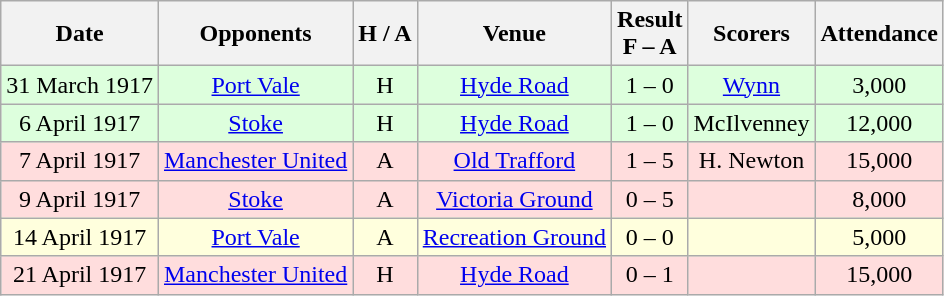<table class="wikitable" style="text-align:center">
<tr>
<th>Date</th>
<th>Opponents</th>
<th>H / A</th>
<th>Venue</th>
<th>Result<br>F – A</th>
<th>Scorers</th>
<th>Attendance</th>
</tr>
<tr bgcolor="#ddffdd">
<td>31 March 1917</td>
<td><a href='#'>Port Vale</a></td>
<td>H</td>
<td><a href='#'>Hyde Road</a></td>
<td>1 – 0</td>
<td><a href='#'>Wynn</a></td>
<td>3,000</td>
</tr>
<tr bgcolor="#ddffdd">
<td>6 April 1917</td>
<td><a href='#'>Stoke</a></td>
<td>H</td>
<td><a href='#'>Hyde Road</a></td>
<td>1 – 0</td>
<td>McIlvenney</td>
<td>12,000</td>
</tr>
<tr bgcolor="#ffdddd">
<td>7 April 1917</td>
<td><a href='#'>Manchester United</a></td>
<td>A</td>
<td><a href='#'>Old Trafford</a></td>
<td>1 – 5</td>
<td>H. Newton</td>
<td>15,000</td>
</tr>
<tr bgcolor="#ffdddd">
<td>9 April 1917</td>
<td><a href='#'>Stoke</a></td>
<td>A</td>
<td><a href='#'>Victoria Ground</a></td>
<td>0 – 5</td>
<td></td>
<td>8,000</td>
</tr>
<tr bgcolor="#ffffdd">
<td>14 April 1917</td>
<td><a href='#'>Port Vale</a></td>
<td>A</td>
<td><a href='#'>Recreation Ground</a></td>
<td>0 – 0</td>
<td></td>
<td>5,000</td>
</tr>
<tr bgcolor="#ffdddd">
<td>21 April 1917</td>
<td><a href='#'>Manchester United</a></td>
<td>H</td>
<td><a href='#'>Hyde Road</a></td>
<td>0 – 1</td>
<td></td>
<td>15,000</td>
</tr>
</table>
